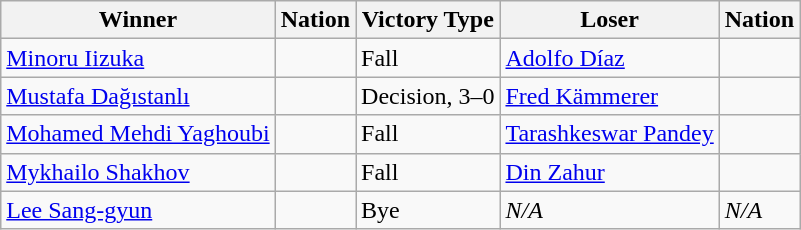<table class="wikitable sortable" style="text-align:left;">
<tr>
<th>Winner</th>
<th>Nation</th>
<th>Victory Type</th>
<th>Loser</th>
<th>Nation</th>
</tr>
<tr>
<td><a href='#'>Minoru Iizuka</a></td>
<td></td>
<td>Fall</td>
<td><a href='#'>Adolfo Díaz</a></td>
<td></td>
</tr>
<tr>
<td><a href='#'>Mustafa Dağıstanlı</a></td>
<td></td>
<td>Decision, 3–0</td>
<td><a href='#'>Fred Kämmerer</a></td>
<td></td>
</tr>
<tr>
<td><a href='#'>Mohamed Mehdi Yaghoubi</a></td>
<td></td>
<td>Fall</td>
<td><a href='#'>Tarashkeswar Pandey</a></td>
<td></td>
</tr>
<tr>
<td><a href='#'>Mykhailo Shakhov</a></td>
<td></td>
<td>Fall</td>
<td><a href='#'>Din Zahur</a></td>
<td></td>
</tr>
<tr>
<td><a href='#'>Lee Sang-gyun</a></td>
<td></td>
<td>Bye</td>
<td><em>N/A</em></td>
<td><em>N/A</em></td>
</tr>
</table>
